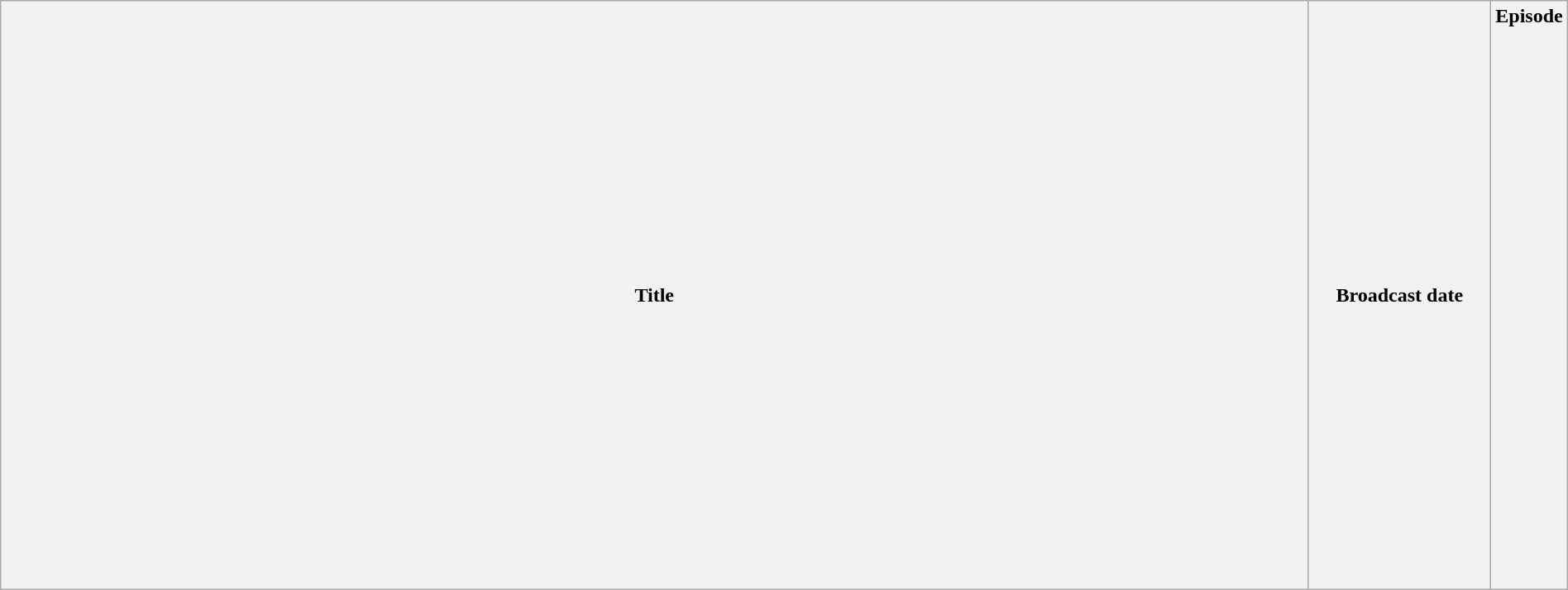<table class="wikitable plainrowheaders" style="width:100%; margin:auto;">
<tr>
<th>Title</th>
<th width="140">Broadcast date</th>
<th width="40">Episode<br><br><br><br><br><br><br><br><br><br><br><br><br><br><br><br><br><br><br><br><br><br><br><br><br><br></th>
</tr>
</table>
